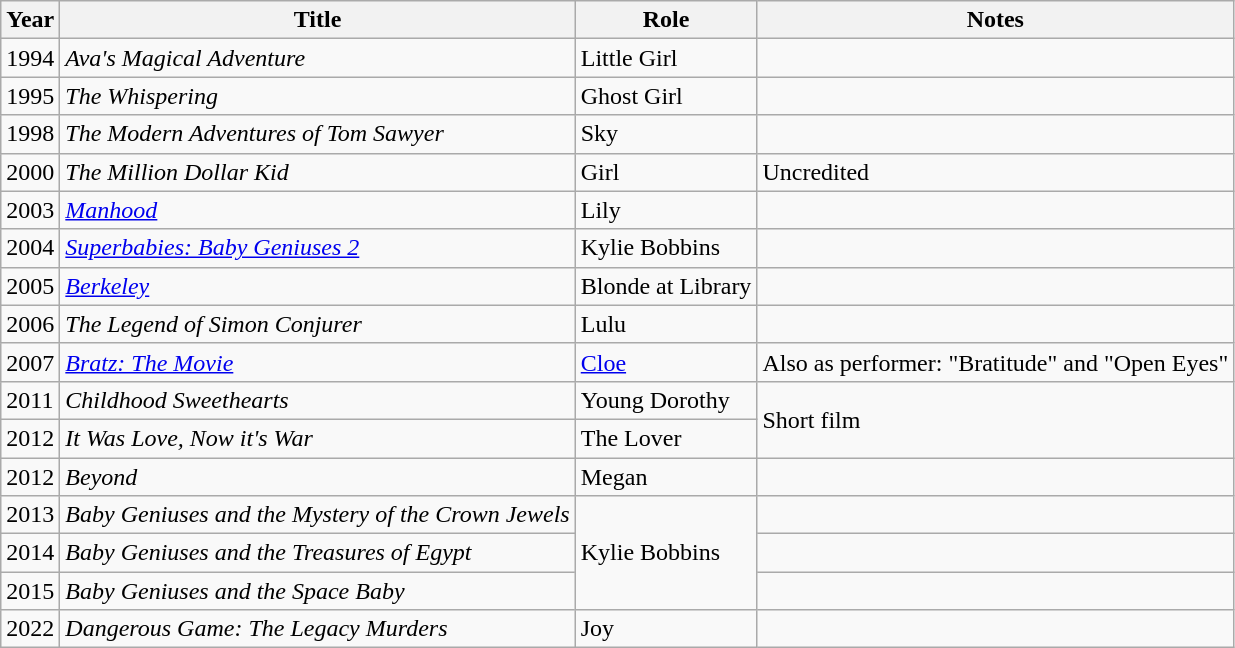<table class="wikitable sortable">
<tr>
<th>Year</th>
<th>Title</th>
<th>Role</th>
<th class="unsortable">Notes</th>
</tr>
<tr>
<td>1994</td>
<td><em>Ava's Magical Adventure</em></td>
<td>Little Girl</td>
<td></td>
</tr>
<tr>
<td>1995</td>
<td><em>The Whispering</em></td>
<td>Ghost Girl</td>
<td></td>
</tr>
<tr>
<td>1998</td>
<td><em>The Modern Adventures of Tom Sawyer</em></td>
<td>Sky</td>
<td></td>
</tr>
<tr>
<td>2000</td>
<td><em>The Million Dollar Kid</em></td>
<td>Girl</td>
<td>Uncredited</td>
</tr>
<tr>
<td>2003</td>
<td><em><a href='#'>Manhood</a></em></td>
<td>Lily</td>
<td></td>
</tr>
<tr>
<td>2004</td>
<td><em><a href='#'>Superbabies: Baby Geniuses 2</a></em></td>
<td>Kylie Bobbins</td>
<td></td>
</tr>
<tr>
<td>2005</td>
<td><em><a href='#'>Berkeley</a></em></td>
<td>Blonde at Library</td>
<td></td>
</tr>
<tr>
<td>2006</td>
<td><em>The Legend of Simon Conjurer</em></td>
<td>Lulu</td>
<td></td>
</tr>
<tr>
<td>2007</td>
<td><em><a href='#'>Bratz: The Movie</a></em></td>
<td><a href='#'>Cloe</a></td>
<td>Also as performer: "Bratitude" and "Open Eyes"</td>
</tr>
<tr>
<td>2011</td>
<td><em>Childhood Sweethearts</em></td>
<td>Young Dorothy</td>
<td rowspan="2">Short film</td>
</tr>
<tr>
<td>2012</td>
<td><em>It Was Love, Now it's War</em></td>
<td>The Lover</td>
</tr>
<tr>
<td>2012</td>
<td><em>Beyond</em></td>
<td>Megan</td>
<td></td>
</tr>
<tr>
<td>2013</td>
<td><em>Baby Geniuses and the Mystery of the Crown Jewels</em></td>
<td rowspan="3">Kylie Bobbins</td>
<td></td>
</tr>
<tr>
<td>2014</td>
<td><em>Baby Geniuses and the Treasures of Egypt</em></td>
<td></td>
</tr>
<tr>
<td>2015</td>
<td><em>Baby Geniuses and the Space Baby</em></td>
<td></td>
</tr>
<tr>
<td>2022</td>
<td><em>Dangerous Game: The Legacy Murders</em></td>
<td>Joy</td>
<td></td>
</tr>
</table>
